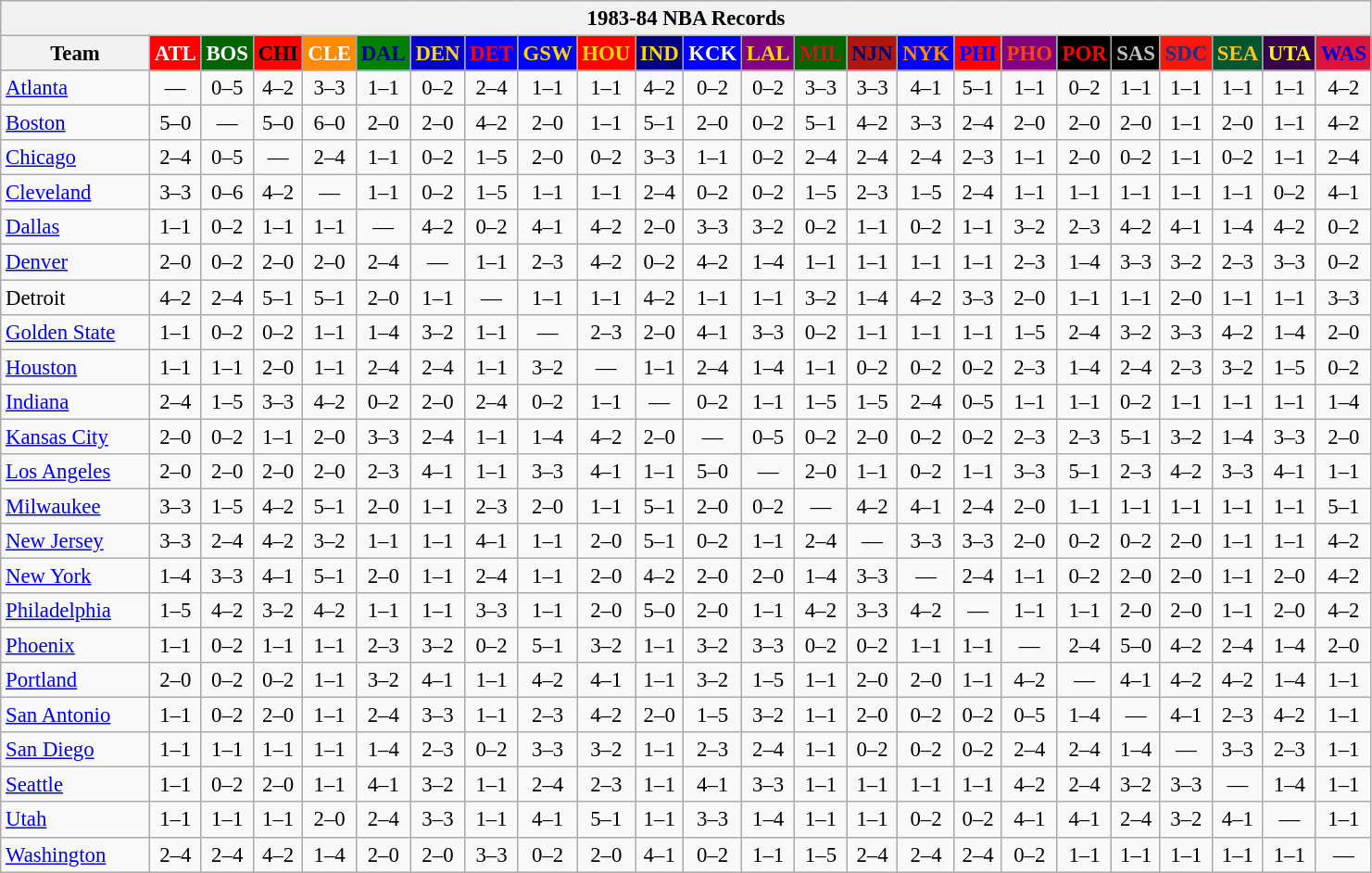<table class="wikitable" style="font-size:95%; text-align:center;">
<tr>
<th colspan=24>1983-84 NBA Records</th>
</tr>
<tr>
<th width=100>Team</th>
<th style="background:#FF0000;color:#FFFFFF;width=35">ATL</th>
<th style="background:#006400;color:#FFFFFF;width=35">BOS</th>
<th style="background:#FF0000;color:#000000;width=35">CHI</th>
<th style="background:#FF8C00;color:#FFFFFF;width=35">CLE</th>
<th style="background:#008000;color:#00008B;width=35">DAL</th>
<th style="background:#0000CD;color:#FFD700;width=35">DEN</th>
<th style="background:#0000FF;color:#FF0000;width=35">DET</th>
<th style="background:#0000FF;color:#FFD700;width=35">GSW</th>
<th style="background:#FF0000;color:#FFD700;width=35">HOU</th>
<th style="background:#000080;color:#FFD700;width=35">IND</th>
<th style="background:#0000FF;color:#FFFFFF;width=35">KCK</th>
<th style="background:#800080;color:#FFD700;width=35">LAL</th>
<th style="background:#006400;color:#B22222;width=35">MIL</th>
<th style="background:#B0170C;color:#00056D;width=35">NJN</th>
<th style="background:#0000FF;color:#FF8C00;width=35">NYK</th>
<th style="background:#FF0000;color:#0000FF;width=35">PHI</th>
<th style="background:#800080;color:#FF4500;width=35">PHO</th>
<th style="background:#000000;color:#FF0000;width=35">POR</th>
<th style="background:#000000;color:#C0C0C0;width=35">SAS</th>
<th style="background:#F9160D;color:#1A2E8B;width=35">SDC</th>
<th style="background:#005831;color:#FFC322;width=35">SEA</th>
<th style="background:#36004A;color:#FFFF00;width=35">UTA</th>
<th style="background:#DC143C;color:#0000CD;width=35">WAS</th>
</tr>
<tr>
<td style="text-align:left;"><a href='#'>Atlanta</a></td>
<td>—</td>
<td>0–5</td>
<td>4–2</td>
<td>3–3</td>
<td>1–1</td>
<td>0–2</td>
<td>2–4</td>
<td>1–1</td>
<td>1–1</td>
<td>4–2</td>
<td>0–2</td>
<td>0–2</td>
<td>3–3</td>
<td>3–3</td>
<td>4–1</td>
<td>5–1</td>
<td>1–1</td>
<td>0–2</td>
<td>1–1</td>
<td>1–1</td>
<td>1–1</td>
<td>1–1</td>
<td>4–2</td>
</tr>
<tr>
<td style="text-align:left;"><a href='#'>Boston</a></td>
<td>5–0</td>
<td>—</td>
<td>5–0</td>
<td>6–0</td>
<td>2–0</td>
<td>2–0</td>
<td>4–2</td>
<td>2–0</td>
<td>1–1</td>
<td>5–1</td>
<td>2–0</td>
<td>0–2</td>
<td>5–1</td>
<td>4–2</td>
<td>3–3</td>
<td>2–4</td>
<td>2–0</td>
<td>2–0</td>
<td>2–0</td>
<td>1–1</td>
<td>2–0</td>
<td>1–1</td>
<td>4–2</td>
</tr>
<tr>
<td style="text-align:left;"><a href='#'>Chicago</a></td>
<td>2–4</td>
<td>0–5</td>
<td>—</td>
<td>2–4</td>
<td>1–1</td>
<td>0–2</td>
<td>1–5</td>
<td>2–0</td>
<td>0–2</td>
<td>3–3</td>
<td>1–1</td>
<td>0–2</td>
<td>2–4</td>
<td>2–4</td>
<td>2–4</td>
<td>2–3</td>
<td>1–1</td>
<td>2–0</td>
<td>0–2</td>
<td>1–1</td>
<td>0–2</td>
<td>1–1</td>
<td>2–4</td>
</tr>
<tr>
<td style="text-align:left;"><a href='#'>Cleveland</a></td>
<td>3–3</td>
<td>0–6</td>
<td>4–2</td>
<td>—</td>
<td>1–1</td>
<td>0–2</td>
<td>1–5</td>
<td>1–1</td>
<td>1–1</td>
<td>2–4</td>
<td>0–2</td>
<td>0–2</td>
<td>1–5</td>
<td>2–3</td>
<td>1–5</td>
<td>2–4</td>
<td>1–1</td>
<td>1–1</td>
<td>1–1</td>
<td>1–1</td>
<td>1–1</td>
<td>0–2</td>
<td>4–1</td>
</tr>
<tr>
<td style="text-align:left;"><a href='#'>Dallas</a></td>
<td>1–1</td>
<td>0–2</td>
<td>1–1</td>
<td>1–1</td>
<td>—</td>
<td>4–2</td>
<td>0–2</td>
<td>4–1</td>
<td>4–2</td>
<td>2–0</td>
<td>3–3</td>
<td>3–2</td>
<td>0–2</td>
<td>1–1</td>
<td>0–2</td>
<td>1–1</td>
<td>3–2</td>
<td>2–3</td>
<td>4–2</td>
<td>4–1</td>
<td>1–4</td>
<td>4–2</td>
<td>0–2</td>
</tr>
<tr>
<td style="text-align:left;"><a href='#'>Denver</a></td>
<td>2–0</td>
<td>0–2</td>
<td>2–0</td>
<td>2–0</td>
<td>2–4</td>
<td>—</td>
<td>1–1</td>
<td>2–3</td>
<td>4–2</td>
<td>0–2</td>
<td>4–2</td>
<td>1–4</td>
<td>1–1</td>
<td>1–1</td>
<td>1–1</td>
<td>1–1</td>
<td>2–3</td>
<td>1–4</td>
<td>3–3</td>
<td>3–2</td>
<td>2–3</td>
<td>3–3</td>
<td>0–2</td>
</tr>
<tr>
<td style="text-align:left;">Detroit</td>
<td>4–2</td>
<td>2–4</td>
<td>5–1</td>
<td>5–1</td>
<td>2–0</td>
<td>1–1</td>
<td>—</td>
<td>1–1</td>
<td>1–1</td>
<td>4–2</td>
<td>1–1</td>
<td>1–1</td>
<td>3–2</td>
<td>1–4</td>
<td>4–2</td>
<td>3–3</td>
<td>2–0</td>
<td>1–1</td>
<td>1–1</td>
<td>2–0</td>
<td>1–1</td>
<td>1–1</td>
<td>3–3</td>
</tr>
<tr>
<td style="text-align:left;"><a href='#'>Golden State</a></td>
<td>1–1</td>
<td>0–2</td>
<td>0–2</td>
<td>1–1</td>
<td>1–4</td>
<td>3–2</td>
<td>1–1</td>
<td>—</td>
<td>2–3</td>
<td>2–0</td>
<td>4–1</td>
<td>3–3</td>
<td>0–2</td>
<td>1–1</td>
<td>1–1</td>
<td>1–1</td>
<td>1–5</td>
<td>2–4</td>
<td>3–2</td>
<td>3–3</td>
<td>4–2</td>
<td>1–4</td>
<td>2–0</td>
</tr>
<tr>
<td style="text-align:left;"><a href='#'>Houston</a></td>
<td>1–1</td>
<td>1–1</td>
<td>2–0</td>
<td>1–1</td>
<td>2–4</td>
<td>2–4</td>
<td>1–1</td>
<td>3–2</td>
<td>—</td>
<td>1–1</td>
<td>2–4</td>
<td>1–4</td>
<td>1–1</td>
<td>0–2</td>
<td>0–2</td>
<td>0–2</td>
<td>2–3</td>
<td>1–4</td>
<td>2–4</td>
<td>2–3</td>
<td>3–2</td>
<td>1–5</td>
<td>0–2</td>
</tr>
<tr>
<td style="text-align:left;"><a href='#'>Indiana</a></td>
<td>2–4</td>
<td>1–5</td>
<td>3–3</td>
<td>4–2</td>
<td>0–2</td>
<td>2–0</td>
<td>2–4</td>
<td>0–2</td>
<td>1–1</td>
<td>—</td>
<td>0–2</td>
<td>1–1</td>
<td>1–5</td>
<td>1–5</td>
<td>2–4</td>
<td>0–5</td>
<td>1–1</td>
<td>1–1</td>
<td>0–2</td>
<td>1–1</td>
<td>1–1</td>
<td>1–1</td>
<td>1–4</td>
</tr>
<tr>
<td style="text-align:left;"><a href='#'>Kansas City</a></td>
<td>2–0</td>
<td>0–2</td>
<td>1–1</td>
<td>2–0</td>
<td>3–3</td>
<td>2–4</td>
<td>1–1</td>
<td>1–4</td>
<td>4–2</td>
<td>2–0</td>
<td>—</td>
<td>0–5</td>
<td>0–2</td>
<td>2–0</td>
<td>0–2</td>
<td>0–2</td>
<td>2–3</td>
<td>2–3</td>
<td>5–1</td>
<td>3–2</td>
<td>1–4</td>
<td>3–3</td>
<td>2–0</td>
</tr>
<tr>
<td style="text-align:left;"><a href='#'>Los Angeles</a></td>
<td>2–0</td>
<td>2–0</td>
<td>2–0</td>
<td>2–0</td>
<td>2–3</td>
<td>4–1</td>
<td>1–1</td>
<td>3–3</td>
<td>4–1</td>
<td>1–1</td>
<td>5–0</td>
<td>—</td>
<td>2–0</td>
<td>1–1</td>
<td>0–2</td>
<td>1–1</td>
<td>3–3</td>
<td>5–1</td>
<td>2–3</td>
<td>4–2</td>
<td>3–3</td>
<td>4–1</td>
<td>1–1</td>
</tr>
<tr>
<td style="text-align:left;"><a href='#'>Milwaukee</a></td>
<td>3–3</td>
<td>1–5</td>
<td>4–2</td>
<td>5–1</td>
<td>2–0</td>
<td>1–1</td>
<td>2–3</td>
<td>2–0</td>
<td>1–1</td>
<td>5–1</td>
<td>2–0</td>
<td>0–2</td>
<td>—</td>
<td>4–2</td>
<td>4–1</td>
<td>2–4</td>
<td>2–0</td>
<td>1–1</td>
<td>1–1</td>
<td>1–1</td>
<td>1–1</td>
<td>1–1</td>
<td>5–1</td>
</tr>
<tr>
<td style="text-align:left;"><a href='#'>New Jersey</a></td>
<td>3–3</td>
<td>2–4</td>
<td>4–2</td>
<td>3–2</td>
<td>1–1</td>
<td>1–1</td>
<td>4–1</td>
<td>1–1</td>
<td>2–0</td>
<td>5–1</td>
<td>0–2</td>
<td>1–1</td>
<td>2–4</td>
<td>—</td>
<td>3–3</td>
<td>3–3</td>
<td>2–0</td>
<td>0–2</td>
<td>0–2</td>
<td>2–0</td>
<td>1–1</td>
<td>1–1</td>
<td>4–2</td>
</tr>
<tr>
<td style="text-align:left;"><a href='#'>New York</a></td>
<td>1–4</td>
<td>3–3</td>
<td>4–1</td>
<td>5–1</td>
<td>2–0</td>
<td>1–1</td>
<td>2–4</td>
<td>1–1</td>
<td>2–0</td>
<td>4–2</td>
<td>2–0</td>
<td>2–0</td>
<td>1–4</td>
<td>3–3</td>
<td>—</td>
<td>2–4</td>
<td>1–1</td>
<td>0–2</td>
<td>2–0</td>
<td>2–0</td>
<td>1–1</td>
<td>2–0</td>
<td>4–2</td>
</tr>
<tr>
<td style="text-align:left;"><a href='#'>Philadelphia</a></td>
<td>1–5</td>
<td>4–2</td>
<td>3–2</td>
<td>4–2</td>
<td>1–1</td>
<td>1–1</td>
<td>3–3</td>
<td>1–1</td>
<td>2–0</td>
<td>5–0</td>
<td>2–0</td>
<td>1–1</td>
<td>4–2</td>
<td>3–3</td>
<td>4–2</td>
<td>—</td>
<td>1–1</td>
<td>1–1</td>
<td>2–0</td>
<td>2–0</td>
<td>1–1</td>
<td>2–0</td>
<td>4–2</td>
</tr>
<tr>
<td style="text-align:left;"><a href='#'>Phoenix</a></td>
<td>1–1</td>
<td>0–2</td>
<td>1–1</td>
<td>1–1</td>
<td>2–3</td>
<td>3–2</td>
<td>0–2</td>
<td>5–1</td>
<td>3–2</td>
<td>1–1</td>
<td>3–2</td>
<td>3–3</td>
<td>0–2</td>
<td>0–2</td>
<td>1–1</td>
<td>1–1</td>
<td>—</td>
<td>2–4</td>
<td>5–0</td>
<td>4–2</td>
<td>2–4</td>
<td>1–4</td>
<td>2–0</td>
</tr>
<tr>
<td style="text-align:left;"><a href='#'>Portland</a></td>
<td>2–0</td>
<td>0–2</td>
<td>0–2</td>
<td>1–1</td>
<td>3–2</td>
<td>4–1</td>
<td>1–1</td>
<td>4–2</td>
<td>4–1</td>
<td>1–1</td>
<td>3–2</td>
<td>1–5</td>
<td>1–1</td>
<td>2–0</td>
<td>2–0</td>
<td>1–1</td>
<td>4–2</td>
<td>—</td>
<td>4–1</td>
<td>4–2</td>
<td>4–2</td>
<td>1–4</td>
<td>1–1</td>
</tr>
<tr>
<td style="text-align:left;"><a href='#'>San Antonio</a></td>
<td>1–1</td>
<td>0–2</td>
<td>2–0</td>
<td>1–1</td>
<td>2–4</td>
<td>3–3</td>
<td>1–1</td>
<td>2–3</td>
<td>4–2</td>
<td>2–0</td>
<td>1–5</td>
<td>3–2</td>
<td>1–1</td>
<td>2–0</td>
<td>0–2</td>
<td>0–2</td>
<td>0–5</td>
<td>1–4</td>
<td>—</td>
<td>4–1</td>
<td>2–3</td>
<td>4–2</td>
<td>1–1</td>
</tr>
<tr>
<td style="text-align:left;"><a href='#'>San Diego</a></td>
<td>1–1</td>
<td>1–1</td>
<td>1–1</td>
<td>1–1</td>
<td>1–4</td>
<td>2–3</td>
<td>0–2</td>
<td>3–3</td>
<td>3–2</td>
<td>1–1</td>
<td>2–3</td>
<td>2–4</td>
<td>1–1</td>
<td>0–2</td>
<td>0–2</td>
<td>0–2</td>
<td>2–4</td>
<td>2–4</td>
<td>1–4</td>
<td>—</td>
<td>3–3</td>
<td>2–3</td>
<td>1–1</td>
</tr>
<tr>
<td style="text-align:left;"><a href='#'>Seattle</a></td>
<td>1–1</td>
<td>0–2</td>
<td>2–0</td>
<td>1–1</td>
<td>4–1</td>
<td>3–2</td>
<td>1–1</td>
<td>2–4</td>
<td>2–3</td>
<td>1–1</td>
<td>4–1</td>
<td>3–3</td>
<td>1–1</td>
<td>1–1</td>
<td>1–1</td>
<td>1–1</td>
<td>4–2</td>
<td>2–4</td>
<td>3–2</td>
<td>3–3</td>
<td>—</td>
<td>1–4</td>
<td>1–1</td>
</tr>
<tr>
<td style="text-align:left;"><a href='#'>Utah</a></td>
<td>1–1</td>
<td>1–1</td>
<td>1–1</td>
<td>2–0</td>
<td>2–4</td>
<td>3–3</td>
<td>1–1</td>
<td>4–1</td>
<td>5–1</td>
<td>1–1</td>
<td>3–3</td>
<td>1–4</td>
<td>1–1</td>
<td>1–1</td>
<td>0–2</td>
<td>0–2</td>
<td>4–1</td>
<td>4–1</td>
<td>2–4</td>
<td>3–2</td>
<td>4–1</td>
<td>—</td>
<td>1–1</td>
</tr>
<tr>
<td style="text-align:left;"><a href='#'>Washington</a></td>
<td>2–4</td>
<td>2–4</td>
<td>4–2</td>
<td>1–4</td>
<td>2–0</td>
<td>2–0</td>
<td>3–3</td>
<td>0–2</td>
<td>2–0</td>
<td>4–1</td>
<td>0–2</td>
<td>1–1</td>
<td>1–5</td>
<td>2–4</td>
<td>2–4</td>
<td>2–4</td>
<td>0–2</td>
<td>1–1</td>
<td>1–1</td>
<td>1–1</td>
<td>1–1</td>
<td>1–1</td>
<td>—</td>
</tr>
</table>
